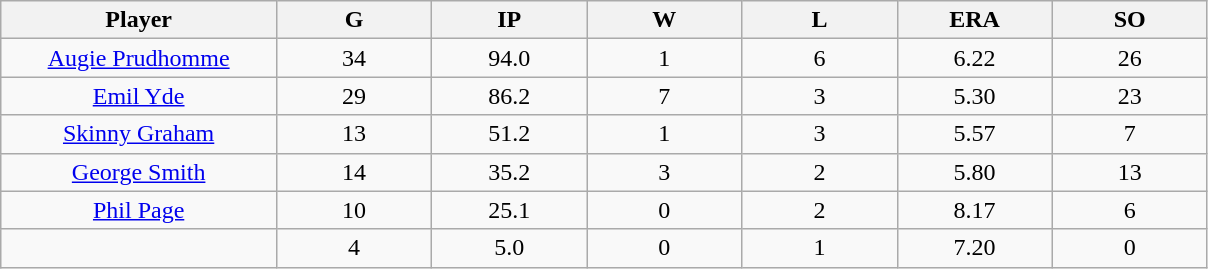<table class="wikitable sortable">
<tr>
<th bgcolor="#DDDDFF" width="16%">Player</th>
<th bgcolor="#DDDDFF" width="9%">G</th>
<th bgcolor="#DDDDFF" width="9%">IP</th>
<th bgcolor="#DDDDFF" width="9%">W</th>
<th bgcolor="#DDDDFF" width="9%">L</th>
<th bgcolor="#DDDDFF" width="9%">ERA</th>
<th bgcolor="#DDDDFF" width="9%">SO</th>
</tr>
<tr align="center">
<td><a href='#'>Augie Prudhomme</a></td>
<td>34</td>
<td>94.0</td>
<td>1</td>
<td>6</td>
<td>6.22</td>
<td>26</td>
</tr>
<tr align=center>
<td><a href='#'>Emil Yde</a></td>
<td>29</td>
<td>86.2</td>
<td>7</td>
<td>3</td>
<td>5.30</td>
<td>23</td>
</tr>
<tr align=center>
<td><a href='#'>Skinny Graham</a></td>
<td>13</td>
<td>51.2</td>
<td>1</td>
<td>3</td>
<td>5.57</td>
<td>7</td>
</tr>
<tr align=center>
<td><a href='#'>George Smith</a></td>
<td>14</td>
<td>35.2</td>
<td>3</td>
<td>2</td>
<td>5.80</td>
<td>13</td>
</tr>
<tr align=center>
<td><a href='#'>Phil Page</a></td>
<td>10</td>
<td>25.1</td>
<td>0</td>
<td>2</td>
<td>8.17</td>
<td>6</td>
</tr>
<tr align=center>
<td></td>
<td>4</td>
<td>5.0</td>
<td>0</td>
<td>1</td>
<td>7.20</td>
<td>0</td>
</tr>
</table>
